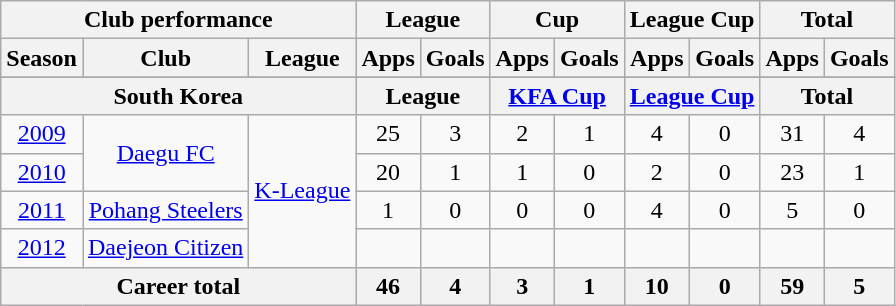<table class="wikitable" style="text-align:center">
<tr>
<th colspan=3>Club performance</th>
<th colspan=2>League</th>
<th colspan=2>Cup</th>
<th colspan=2>League Cup</th>
<th colspan=2>Total</th>
</tr>
<tr>
<th>Season</th>
<th>Club</th>
<th>League</th>
<th>Apps</th>
<th>Goals</th>
<th>Apps</th>
<th>Goals</th>
<th>Apps</th>
<th>Goals</th>
<th>Apps</th>
<th>Goals</th>
</tr>
<tr>
</tr>
<tr>
<th colspan=3>South Korea</th>
<th colspan=2>League</th>
<th colspan=2><a href='#'>KFA Cup</a></th>
<th colspan=2><a href='#'>League Cup</a></th>
<th colspan=2>Total</th>
</tr>
<tr>
<td><a href='#'>2009</a></td>
<td rowspan="2"><a href='#'>Daegu FC</a></td>
<td rowspan="4"><a href='#'>K-League</a></td>
<td>25</td>
<td>3</td>
<td>2</td>
<td>1</td>
<td>4</td>
<td>0</td>
<td>31</td>
<td>4</td>
</tr>
<tr>
<td><a href='#'>2010</a></td>
<td>20</td>
<td>1</td>
<td>1</td>
<td>0</td>
<td>2</td>
<td>0</td>
<td>23</td>
<td>1</td>
</tr>
<tr>
<td><a href='#'>2011</a></td>
<td rowspan="1"><a href='#'>Pohang Steelers</a></td>
<td>1</td>
<td>0</td>
<td>0</td>
<td>0</td>
<td>4</td>
<td>0</td>
<td>5</td>
<td>0</td>
</tr>
<tr>
<td><a href='#'>2012</a></td>
<td rowspan="1"><a href='#'>Daejeon Citizen</a></td>
<td></td>
<td></td>
<td></td>
<td></td>
<td></td>
<td></td>
<td></td>
<td></td>
</tr>
<tr>
<th colspan=3>Career total</th>
<th>46</th>
<th>4</th>
<th>3</th>
<th>1</th>
<th>10</th>
<th>0</th>
<th>59</th>
<th>5</th>
</tr>
</table>
